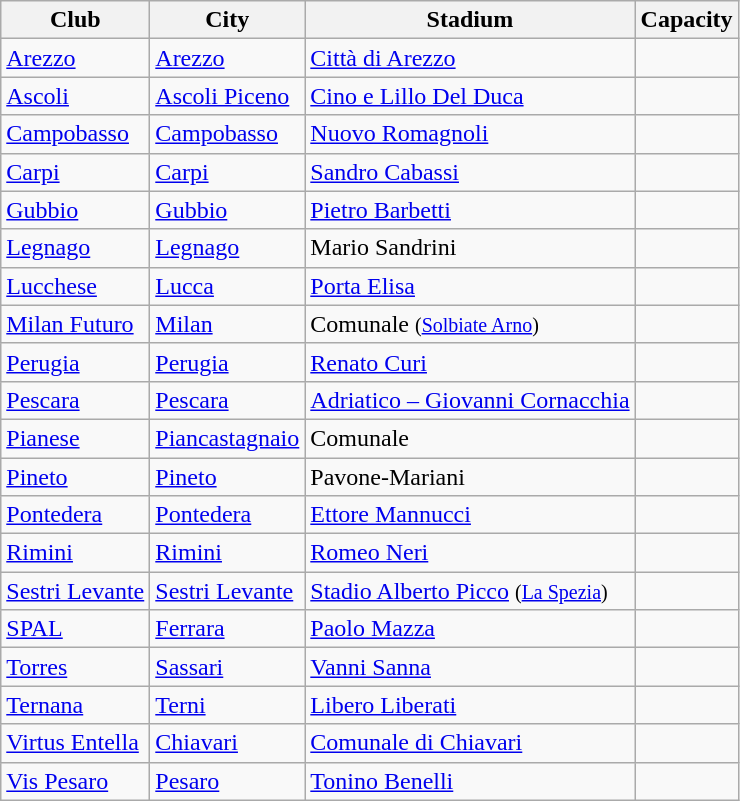<table class="wikitable sortable">
<tr>
<th>Club</th>
<th>City</th>
<th>Stadium</th>
<th>Capacity</th>
</tr>
<tr>
<td><a href='#'>Arezzo</a></td>
<td><a href='#'>Arezzo</a></td>
<td><a href='#'>Città di Arezzo</a></td>
<td></td>
</tr>
<tr>
<td><a href='#'>Ascoli</a></td>
<td><a href='#'>Ascoli Piceno</a></td>
<td><a href='#'>Cino e Lillo Del Duca</a></td>
<td></td>
</tr>
<tr>
<td><a href='#'>Campobasso</a></td>
<td><a href='#'>Campobasso</a></td>
<td><a href='#'>Nuovo Romagnoli</a></td>
<td></td>
</tr>
<tr>
<td><a href='#'>Carpi</a></td>
<td><a href='#'>Carpi</a></td>
<td><a href='#'>Sandro Cabassi</a></td>
<td></td>
</tr>
<tr>
<td><a href='#'>Gubbio</a></td>
<td><a href='#'>Gubbio</a></td>
<td><a href='#'>Pietro Barbetti</a></td>
<td></td>
</tr>
<tr>
<td><a href='#'>Legnago</a></td>
<td><a href='#'>Legnago</a></td>
<td>Mario Sandrini</td>
<td></td>
</tr>
<tr>
<td><a href='#'>Lucchese</a></td>
<td><a href='#'>Lucca</a></td>
<td><a href='#'>Porta Elisa</a></td>
<td></td>
</tr>
<tr>
<td><a href='#'>Milan Futuro</a></td>
<td><a href='#'>Milan</a></td>
<td>Comunale <small>(<a href='#'>Solbiate Arno</a>)</small></td>
<td></td>
</tr>
<tr>
<td><a href='#'>Perugia</a></td>
<td><a href='#'>Perugia</a></td>
<td><a href='#'>Renato Curi</a></td>
<td></td>
</tr>
<tr>
<td><a href='#'>Pescara</a></td>
<td><a href='#'>Pescara</a></td>
<td><a href='#'>Adriatico – Giovanni Cornacchia</a></td>
<td></td>
</tr>
<tr>
<td><a href='#'>Pianese</a></td>
<td><a href='#'>Piancastagnaio</a></td>
<td>Comunale</td>
<td></td>
</tr>
<tr>
<td><a href='#'>Pineto</a></td>
<td><a href='#'>Pineto</a></td>
<td>Pavone-Mariani</td>
<td></td>
</tr>
<tr>
<td><a href='#'>Pontedera</a></td>
<td><a href='#'>Pontedera</a></td>
<td><a href='#'>Ettore Mannucci</a></td>
<td></td>
</tr>
<tr>
<td><a href='#'>Rimini</a></td>
<td><a href='#'>Rimini</a></td>
<td><a href='#'>Romeo Neri</a></td>
<td></td>
</tr>
<tr>
<td><a href='#'>Sestri Levante</a></td>
<td><a href='#'>Sestri Levante</a></td>
<td><a href='#'>Stadio Alberto Picco</a> <small>(<a href='#'>La Spezia</a>)</small></td>
<td></td>
</tr>
<tr>
<td><a href='#'>SPAL</a></td>
<td><a href='#'>Ferrara</a></td>
<td><a href='#'>Paolo Mazza</a></td>
<td></td>
</tr>
<tr>
<td><a href='#'>Torres</a></td>
<td><a href='#'>Sassari</a></td>
<td><a href='#'>Vanni Sanna</a></td>
<td></td>
</tr>
<tr>
<td><a href='#'>Ternana</a></td>
<td><a href='#'>Terni</a></td>
<td><a href='#'>Libero Liberati</a></td>
<td></td>
</tr>
<tr>
<td><a href='#'>Virtus Entella</a></td>
<td><a href='#'>Chiavari</a></td>
<td><a href='#'>Comunale di Chiavari</a></td>
<td></td>
</tr>
<tr>
<td><a href='#'>Vis Pesaro</a></td>
<td><a href='#'>Pesaro</a></td>
<td><a href='#'>Tonino Benelli</a></td>
<td></td>
</tr>
</table>
